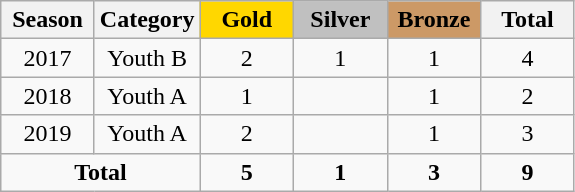<table class="wikitable" style="text-align:center;">
<tr>
<th width = "55">Season</th>
<th width = "55">Category</th>
<th width = "55" style="background: gold;">Gold</th>
<th width = "55" style="background: silver;">Silver</th>
<th width = "55" style="background: #cc9966;">Bronze</th>
<th width = "55">Total</th>
</tr>
<tr>
<td>2017</td>
<td>Youth B</td>
<td>2</td>
<td>1</td>
<td>1</td>
<td>4</td>
</tr>
<tr>
<td>2018</td>
<td>Youth A</td>
<td>1</td>
<td></td>
<td>1</td>
<td>2</td>
</tr>
<tr>
<td>2019</td>
<td>Youth A</td>
<td>2</td>
<td></td>
<td>1</td>
<td>3</td>
</tr>
<tr>
<td colspan=2><strong>Total</strong></td>
<td><strong>5</strong></td>
<td><strong>1</strong></td>
<td><strong>3</strong></td>
<td><strong>9</strong></td>
</tr>
</table>
